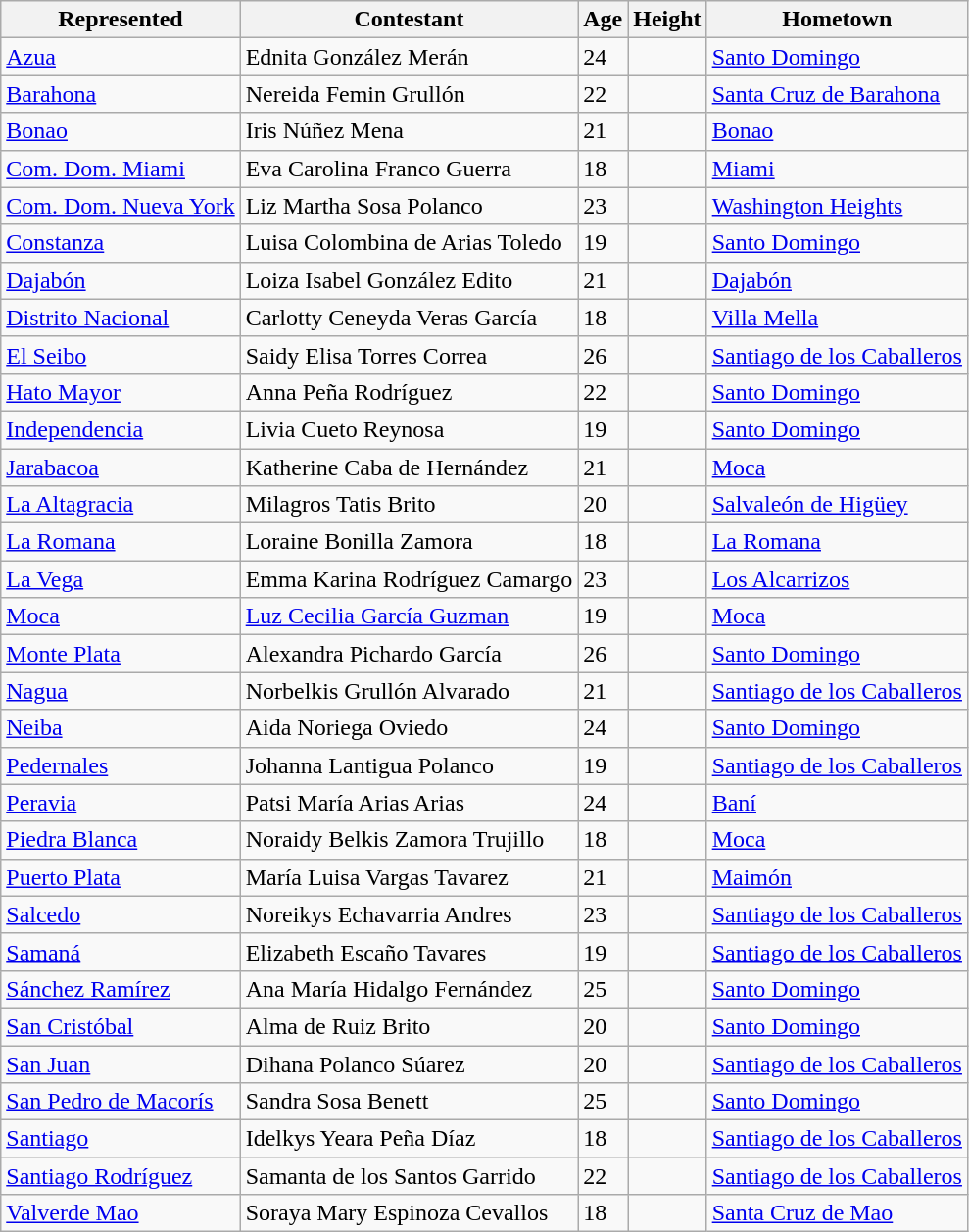<table class="sortable wikitable">
<tr>
<th>Represented</th>
<th>Contestant</th>
<th>Age</th>
<th>Height</th>
<th>Hometown</th>
</tr>
<tr>
<td><a href='#'>Azua</a></td>
<td>Ednita González Merán</td>
<td>24</td>
<td></td>
<td><a href='#'>Santo Domingo</a></td>
</tr>
<tr>
<td><a href='#'>Barahona</a></td>
<td>Nereida Femin Grullón</td>
<td>22</td>
<td></td>
<td><a href='#'>Santa Cruz de Barahona</a></td>
</tr>
<tr>
<td><a href='#'>Bonao</a></td>
<td>Iris Núñez Mena</td>
<td>21</td>
<td></td>
<td><a href='#'>Bonao</a></td>
</tr>
<tr>
<td><a href='#'>Com. Dom. Miami</a></td>
<td>Eva Carolina Franco Guerra</td>
<td>18</td>
<td></td>
<td><a href='#'>Miami</a></td>
</tr>
<tr>
<td><a href='#'>Com. Dom. Nueva York</a></td>
<td>Liz Martha Sosa Polanco</td>
<td>23</td>
<td></td>
<td><a href='#'>Washington Heights</a></td>
</tr>
<tr>
<td><a href='#'>Constanza</a></td>
<td>Luisa Colombina de Arias Toledo</td>
<td>19</td>
<td></td>
<td><a href='#'>Santo Domingo</a></td>
</tr>
<tr>
<td><a href='#'>Dajabón</a></td>
<td>Loiza Isabel González Edito</td>
<td>21</td>
<td></td>
<td><a href='#'>Dajabón</a></td>
</tr>
<tr>
<td><a href='#'>Distrito Nacional</a></td>
<td>Carlotty Ceneyda Veras García</td>
<td>18</td>
<td></td>
<td><a href='#'>Villa Mella</a></td>
</tr>
<tr>
<td><a href='#'>El Seibo</a></td>
<td>Saidy Elisa Torres Correa</td>
<td>26</td>
<td></td>
<td><a href='#'>Santiago de los Caballeros</a></td>
</tr>
<tr>
<td><a href='#'>Hato Mayor</a></td>
<td>Anna Peña Rodríguez</td>
<td>22</td>
<td></td>
<td><a href='#'>Santo Domingo</a></td>
</tr>
<tr>
<td><a href='#'>Independencia</a></td>
<td>Livia Cueto Reynosa</td>
<td>19</td>
<td></td>
<td><a href='#'>Santo Domingo</a></td>
</tr>
<tr>
<td><a href='#'>Jarabacoa</a></td>
<td>Katherine Caba de Hernández</td>
<td>21</td>
<td></td>
<td><a href='#'>Moca</a></td>
</tr>
<tr>
<td><a href='#'>La Altagracia</a></td>
<td>Milagros Tatis Brito</td>
<td>20</td>
<td></td>
<td><a href='#'>Salvaleón de Higüey</a></td>
</tr>
<tr>
<td><a href='#'>La Romana</a></td>
<td>Loraine Bonilla Zamora</td>
<td>18</td>
<td></td>
<td><a href='#'>La Romana</a></td>
</tr>
<tr>
<td><a href='#'>La Vega</a></td>
<td>Emma Karina Rodríguez Camargo</td>
<td>23</td>
<td></td>
<td><a href='#'>Los Alcarrizos</a></td>
</tr>
<tr>
<td><a href='#'>Moca</a></td>
<td><a href='#'>Luz Cecilia García Guzman</a></td>
<td>19</td>
<td></td>
<td><a href='#'>Moca</a></td>
</tr>
<tr>
<td><a href='#'>Monte Plata</a></td>
<td>Alexandra Pichardo García</td>
<td>26</td>
<td></td>
<td><a href='#'>Santo Domingo</a></td>
</tr>
<tr>
<td><a href='#'>Nagua</a></td>
<td>Norbelkis Grullón Alvarado</td>
<td>21</td>
<td></td>
<td><a href='#'>Santiago de los Caballeros</a></td>
</tr>
<tr>
<td><a href='#'>Neiba</a></td>
<td>Aida Noriega Oviedo</td>
<td>24</td>
<td></td>
<td><a href='#'>Santo Domingo</a></td>
</tr>
<tr>
<td><a href='#'>Pedernales</a></td>
<td>Johanna Lantigua Polanco</td>
<td>19</td>
<td></td>
<td><a href='#'>Santiago de los Caballeros</a></td>
</tr>
<tr>
<td><a href='#'>Peravia</a></td>
<td>Patsi María Arias Arias</td>
<td>24</td>
<td></td>
<td><a href='#'>Baní</a></td>
</tr>
<tr>
<td><a href='#'>Piedra Blanca</a></td>
<td>Noraidy Belkis Zamora Trujillo</td>
<td>18</td>
<td></td>
<td><a href='#'>Moca</a></td>
</tr>
<tr>
<td><a href='#'>Puerto Plata</a></td>
<td>María Luisa Vargas Tavarez</td>
<td>21</td>
<td></td>
<td><a href='#'>Maimón</a></td>
</tr>
<tr>
<td><a href='#'>Salcedo</a></td>
<td>Noreikys Echavarria Andres</td>
<td>23</td>
<td></td>
<td><a href='#'>Santiago de los Caballeros</a></td>
</tr>
<tr>
<td><a href='#'>Samaná</a></td>
<td>Elizabeth Escaño Tavares</td>
<td>19</td>
<td></td>
<td><a href='#'>Santiago de los Caballeros</a></td>
</tr>
<tr>
<td><a href='#'>Sánchez Ramírez</a></td>
<td>Ana María Hidalgo Fernández</td>
<td>25</td>
<td></td>
<td><a href='#'>Santo Domingo</a></td>
</tr>
<tr>
<td><a href='#'>San Cristóbal</a></td>
<td>Alma de Ruiz Brito</td>
<td>20</td>
<td></td>
<td><a href='#'>Santo Domingo</a></td>
</tr>
<tr>
<td><a href='#'>San Juan</a></td>
<td>Dihana Polanco Súarez</td>
<td>20</td>
<td></td>
<td><a href='#'>Santiago de los Caballeros</a></td>
</tr>
<tr>
<td><a href='#'>San Pedro de Macorís</a></td>
<td>Sandra Sosa Benett</td>
<td>25</td>
<td></td>
<td><a href='#'>Santo Domingo</a></td>
</tr>
<tr>
<td><a href='#'>Santiago</a></td>
<td>Idelkys Yeara Peña Díaz</td>
<td>18</td>
<td></td>
<td><a href='#'>Santiago de los Caballeros</a></td>
</tr>
<tr>
<td><a href='#'>Santiago Rodríguez</a></td>
<td>Samanta de los Santos Garrido</td>
<td>22</td>
<td></td>
<td><a href='#'>Santiago de los Caballeros</a></td>
</tr>
<tr>
<td><a href='#'>Valverde Mao</a></td>
<td>Soraya Mary Espinoza Cevallos</td>
<td>18</td>
<td></td>
<td><a href='#'>Santa Cruz de Mao</a></td>
</tr>
</table>
